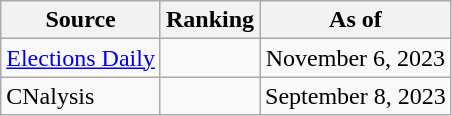<table class="wikitable" style="text-align:center">
<tr>
<th>Source</th>
<th>Ranking</th>
<th>As of</th>
</tr>
<tr>
<td align=left><a href='#'>Elections Daily</a></td>
<td></td>
<td>November 6, 2023</td>
</tr>
<tr>
<td align=left>CNalysis</td>
<td></td>
<td>September 8, 2023</td>
</tr>
</table>
